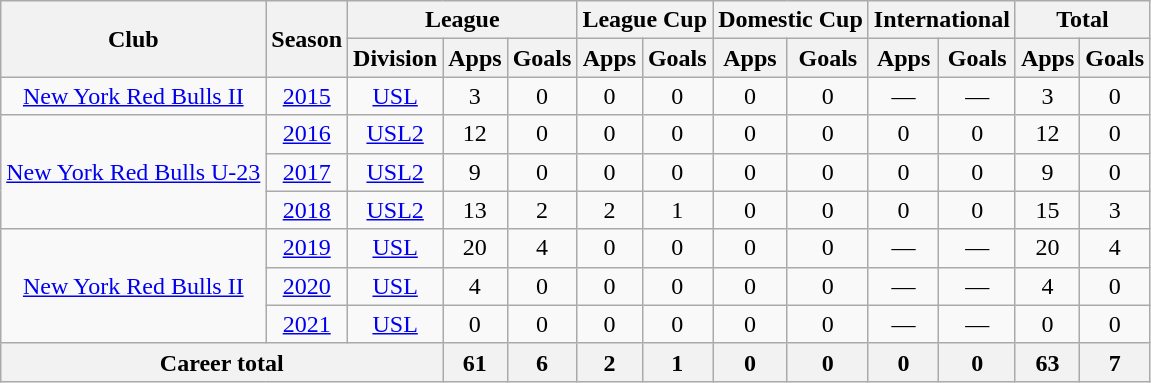<table class="wikitable" style="text-align: center;">
<tr>
<th rowspan="2">Club</th>
<th rowspan="2">Season</th>
<th colspan="3">League</th>
<th colspan="2">League Cup</th>
<th colspan="2">Domestic Cup</th>
<th colspan="2">International</th>
<th colspan="2">Total</th>
</tr>
<tr>
<th>Division</th>
<th>Apps</th>
<th>Goals</th>
<th>Apps</th>
<th>Goals</th>
<th>Apps</th>
<th>Goals</th>
<th>Apps</th>
<th>Goals</th>
<th>Apps</th>
<th>Goals</th>
</tr>
<tr>
<td rowspan="1"><a href='#'>New York Red Bulls II</a></td>
<td><a href='#'>2015</a></td>
<td><a href='#'>USL</a></td>
<td>3</td>
<td>0</td>
<td>0</td>
<td>0</td>
<td>0</td>
<td>0</td>
<td>—</td>
<td>—</td>
<td>3</td>
<td>0</td>
</tr>
<tr>
<td rowspan="3"><a href='#'>New York Red Bulls U-23</a></td>
<td><a href='#'>2016</a></td>
<td><a href='#'>USL2</a></td>
<td>12</td>
<td>0</td>
<td>0</td>
<td>0</td>
<td>0</td>
<td>0</td>
<td>0</td>
<td>0</td>
<td>12</td>
<td>0</td>
</tr>
<tr>
<td><a href='#'>2017</a></td>
<td><a href='#'>USL2</a></td>
<td>9</td>
<td>0</td>
<td>0</td>
<td>0</td>
<td>0</td>
<td>0</td>
<td>0</td>
<td>0</td>
<td>9</td>
<td>0</td>
</tr>
<tr>
<td><a href='#'>2018</a></td>
<td><a href='#'>USL2</a></td>
<td>13</td>
<td>2</td>
<td>2</td>
<td>1</td>
<td>0</td>
<td>0</td>
<td>0</td>
<td>0</td>
<td>15</td>
<td>3</td>
</tr>
<tr>
<td rowspan="3"><a href='#'>New York Red Bulls II</a></td>
<td><a href='#'>2019</a></td>
<td><a href='#'>USL</a></td>
<td>20</td>
<td>4</td>
<td>0</td>
<td>0</td>
<td>0</td>
<td>0</td>
<td>—</td>
<td>—</td>
<td>20</td>
<td>4</td>
</tr>
<tr>
<td><a href='#'>2020</a></td>
<td><a href='#'>USL</a></td>
<td>4</td>
<td>0</td>
<td>0</td>
<td>0</td>
<td>0</td>
<td>0</td>
<td>—</td>
<td>—</td>
<td>4</td>
<td>0</td>
</tr>
<tr>
<td><a href='#'>2021</a></td>
<td><a href='#'>USL</a></td>
<td>0</td>
<td>0</td>
<td>0</td>
<td>0</td>
<td>0</td>
<td>0</td>
<td>—</td>
<td>—</td>
<td>0</td>
<td>0</td>
</tr>
<tr>
<th colspan="3">Career total</th>
<th>61</th>
<th>6</th>
<th>2</th>
<th>1</th>
<th>0</th>
<th>0</th>
<th>0</th>
<th>0</th>
<th>63</th>
<th>7</th>
</tr>
</table>
